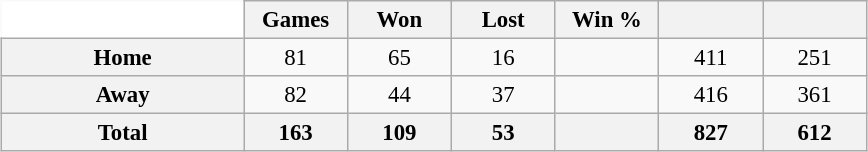<table class="wikitable" style="margin:1em auto; font-size:95%; text-align:center; width:38em; border:0;">
<tr>
<td width="28%" style="background:#fff;border:0;"></td>
<th width="12%">Games</th>
<th width="12%">Won</th>
<th width="12%">Lost</th>
<th width="12%">Win %</th>
<th width="12%"></th>
<th width="12%"></th>
</tr>
<tr>
<th>Home</th>
<td>81</td>
<td>65</td>
<td>16</td>
<td></td>
<td>411</td>
<td>251</td>
</tr>
<tr>
<th>Away</th>
<td>82</td>
<td>44</td>
<td>37</td>
<td></td>
<td>416</td>
<td>361</td>
</tr>
<tr>
<th>Total</th>
<th>163</th>
<th>109</th>
<th>53</th>
<th></th>
<th>827</th>
<th>612</th>
</tr>
</table>
